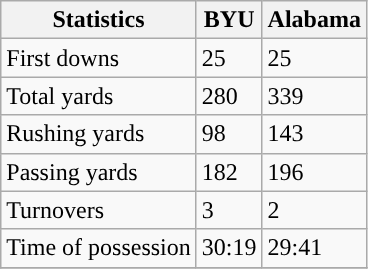<table class="wikitable" style="float: left;">
<tr>
<th>Statistics</th>
<th style=>BYU</th>
<th>Alabama</th>
</tr>
<tr>
<td>First downs</td>
<td>25</td>
<td>25</td>
</tr>
<tr>
<td>Total yards</td>
<td>280</td>
<td>339</td>
</tr>
<tr>
<td>Rushing yards</td>
<td>98</td>
<td>143</td>
</tr>
<tr>
<td>Passing yards</td>
<td>182</td>
<td>196</td>
</tr>
<tr>
<td>Turnovers</td>
<td>3</td>
<td>2</td>
</tr>
<tr>
<td>Time of possession</td>
<td>30:19</td>
<td>29:41</td>
</tr>
<tr>
</tr>
</table>
